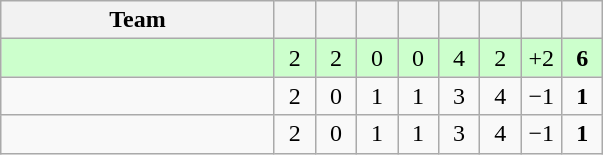<table class="wikitable" style="text-align:center;">
<tr>
<th width=175>Team</th>
<th width=20></th>
<th width=20></th>
<th width=20></th>
<th width=20></th>
<th width=20></th>
<th width=20></th>
<th width=20></th>
<th width=20></th>
</tr>
<tr bgcolor=ccffcc>
<td align="left"></td>
<td>2</td>
<td>2</td>
<td>0</td>
<td>0</td>
<td>4</td>
<td>2</td>
<td>+2</td>
<td><strong>6</strong></td>
</tr>
<tr>
<td align="left"></td>
<td>2</td>
<td>0</td>
<td>1</td>
<td>1</td>
<td>3</td>
<td>4</td>
<td>−1</td>
<td><strong>1</strong></td>
</tr>
<tr>
<td align="left"></td>
<td>2</td>
<td>0</td>
<td>1</td>
<td>1</td>
<td>3</td>
<td>4</td>
<td>−1</td>
<td><strong>1</strong></td>
</tr>
</table>
